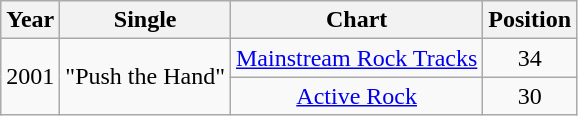<table class="wikitable sortable">
<tr>
<th>Year</th>
<th>Single</th>
<th>Chart</th>
<th>Position</th>
</tr>
<tr>
<td rowspan="2">2001</td>
<td rowspan="2">"Push the Hand"</td>
<td align="center"><a href='#'>Mainstream Rock Tracks</a></td>
<td align="center">34</td>
</tr>
<tr>
<td align="center"><a href='#'>Active Rock</a></td>
<td align="center">30</td>
</tr>
</table>
